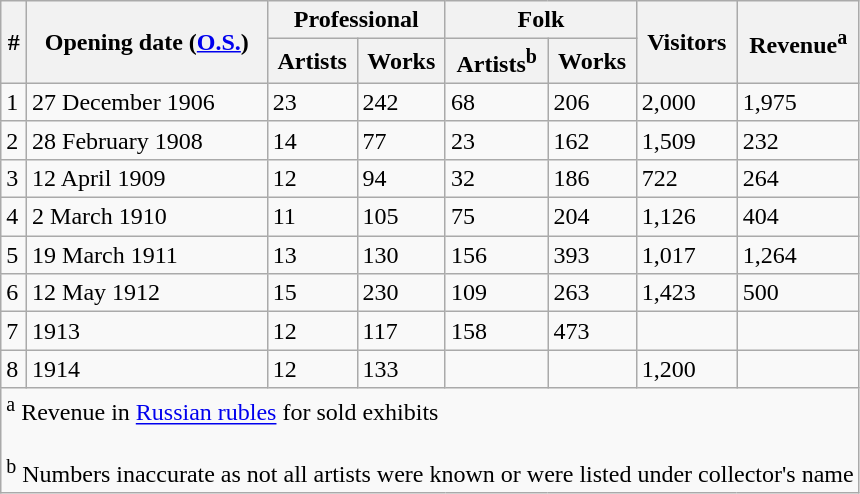<table class="wikitable sortable floatright">
<tr>
<th rowspan=2>#</th>
<th rowspan=2>Opening date (<a href='#'>O.S.</a>)</th>
<th colspan=2>Professional</th>
<th colspan=2>Folk</th>
<th rowspan=2>Visitors</th>
<th rowspan=2>Revenue<sup>a</sup></th>
</tr>
<tr>
<th>Artists</th>
<th>Works</th>
<th>Artists<sup>b</sup></th>
<th>Works</th>
</tr>
<tr>
<td>1</td>
<td>27 December 1906</td>
<td>23</td>
<td>242</td>
<td>68</td>
<td>206</td>
<td>2,000</td>
<td>1,975</td>
</tr>
<tr>
<td>2</td>
<td>28 February 1908</td>
<td>14</td>
<td>77</td>
<td>23</td>
<td>162</td>
<td>1,509</td>
<td>232</td>
</tr>
<tr>
<td>3</td>
<td>12 April 1909</td>
<td>12</td>
<td>94</td>
<td>32</td>
<td>186</td>
<td>722</td>
<td>264</td>
</tr>
<tr>
<td>4</td>
<td>2 March 1910</td>
<td>11</td>
<td>105</td>
<td>75</td>
<td>204</td>
<td>1,126</td>
<td>404</td>
</tr>
<tr>
<td>5</td>
<td>19 March 1911</td>
<td>13</td>
<td>130</td>
<td>156</td>
<td>393</td>
<td>1,017</td>
<td>1,264</td>
</tr>
<tr>
<td>6</td>
<td>12 May 1912</td>
<td>15</td>
<td>230</td>
<td>109</td>
<td>263</td>
<td>1,423</td>
<td>500</td>
</tr>
<tr>
<td>7</td>
<td>1913</td>
<td>12</td>
<td>117</td>
<td>158</td>
<td>473</td>
<td></td>
<td></td>
</tr>
<tr>
<td>8</td>
<td>1914</td>
<td>12</td>
<td>133</td>
<td></td>
<td></td>
<td>1,200</td>
<td></td>
</tr>
<tr>
<td colspan=8><sup>a</sup> Revenue in <a href='#'>Russian rubles</a> for sold exhibits <br><br><sup>b</sup> Numbers inaccurate as not all artists were known or were listed under collector's name</td>
</tr>
</table>
